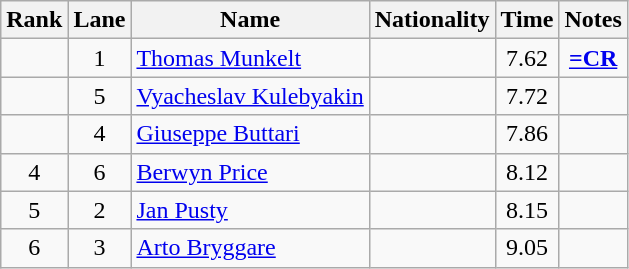<table class="wikitable sortable" style="text-align:center">
<tr>
<th>Rank</th>
<th>Lane</th>
<th>Name</th>
<th>Nationality</th>
<th>Time</th>
<th>Notes</th>
</tr>
<tr>
<td></td>
<td>1</td>
<td align="left"><a href='#'>Thomas Munkelt</a></td>
<td align=left></td>
<td>7.62</td>
<td><strong><a href='#'>=CR</a></strong></td>
</tr>
<tr>
<td></td>
<td>5</td>
<td align="left"><a href='#'>Vyacheslav Kulebyakin</a></td>
<td align=left></td>
<td>7.72</td>
<td></td>
</tr>
<tr>
<td></td>
<td>4</td>
<td align="left"><a href='#'>Giuseppe Buttari</a></td>
<td align=left></td>
<td>7.86</td>
<td></td>
</tr>
<tr>
<td>4</td>
<td>6</td>
<td align="left"><a href='#'>Berwyn Price</a></td>
<td align=left></td>
<td>8.12</td>
<td></td>
</tr>
<tr>
<td>5</td>
<td>2</td>
<td align="left"><a href='#'>Jan Pusty</a></td>
<td align=left></td>
<td>8.15</td>
<td></td>
</tr>
<tr>
<td>6</td>
<td>3</td>
<td align="left"><a href='#'>Arto Bryggare</a></td>
<td align=left></td>
<td>9.05</td>
<td></td>
</tr>
</table>
